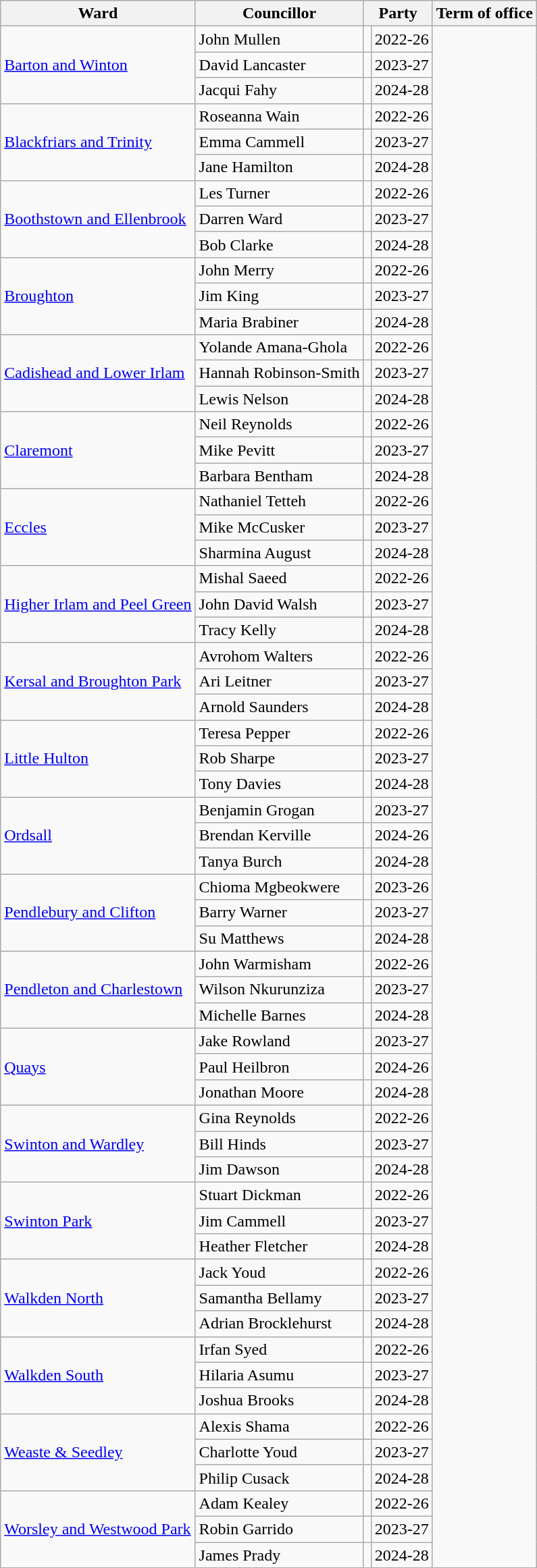<table class="wikitable">
<tr>
<th>Ward</th>
<th>Councillor</th>
<th colspan="2">Party</th>
<th>Term of office</th>
</tr>
<tr>
<td rowspan="3"><a href='#'>Barton and Winton</a></td>
<td>John Mullen</td>
<td></td>
<td>2022-26</td>
</tr>
<tr>
<td>David Lancaster</td>
<td></td>
<td>2023-27</td>
</tr>
<tr>
<td>Jacqui Fahy</td>
<td></td>
<td>2024-28</td>
</tr>
<tr>
<td rowspan="3"><a href='#'>Blackfriars and Trinity</a></td>
<td>Roseanna Wain</td>
<td></td>
<td>2022-26</td>
</tr>
<tr>
<td>Emma Cammell</td>
<td></td>
<td>2023-27</td>
</tr>
<tr>
<td>Jane Hamilton</td>
<td></td>
<td>2024-28</td>
</tr>
<tr>
<td rowspan="3"><a href='#'>Boothstown and Ellenbrook</a></td>
<td>Les Turner</td>
<td></td>
<td>2022-26</td>
</tr>
<tr>
<td>Darren Ward</td>
<td></td>
<td>2023-27</td>
</tr>
<tr>
<td>Bob Clarke</td>
<td></td>
<td>2024-28</td>
</tr>
<tr>
<td rowspan="3"><a href='#'>Broughton</a></td>
<td>John Merry</td>
<td></td>
<td>2022-26</td>
</tr>
<tr>
<td>Jim King</td>
<td></td>
<td>2023-27</td>
</tr>
<tr>
<td>Maria Brabiner</td>
<td></td>
<td>2024-28</td>
</tr>
<tr>
<td rowspan="3"><a href='#'>Cadishead and Lower Irlam</a></td>
<td>Yolande Amana-Ghola</td>
<td></td>
<td>2022-26</td>
</tr>
<tr>
<td>Hannah Robinson-Smith</td>
<td></td>
<td>2023-27</td>
</tr>
<tr>
<td>Lewis Nelson</td>
<td></td>
<td>2024-28</td>
</tr>
<tr>
<td rowspan="3"><a href='#'>Claremont</a></td>
<td>Neil Reynolds</td>
<td></td>
<td>2022-26</td>
</tr>
<tr>
<td>Mike Pevitt</td>
<td></td>
<td>2023-27</td>
</tr>
<tr>
<td>Barbara Bentham</td>
<td></td>
<td>2024-28</td>
</tr>
<tr>
<td rowspan="3"><a href='#'>Eccles</a></td>
<td>Nathaniel Tetteh</td>
<td></td>
<td>2022-26</td>
</tr>
<tr>
<td>Mike McCusker</td>
<td></td>
<td>2023-27</td>
</tr>
<tr>
<td>Sharmina August</td>
<td></td>
<td>2024-28</td>
</tr>
<tr>
<td rowspan="3"><a href='#'>Higher Irlam and Peel Green</a></td>
<td>Mishal Saeed</td>
<td></td>
<td>2022-26</td>
</tr>
<tr>
<td>John David Walsh</td>
<td></td>
<td>2023-27</td>
</tr>
<tr>
<td>Tracy Kelly</td>
<td></td>
<td>2024-28</td>
</tr>
<tr>
<td rowspan="3"><a href='#'>Kersal and Broughton Park</a></td>
<td>Avrohom Walters</td>
<td></td>
<td>2022-26</td>
</tr>
<tr>
<td>Ari Leitner</td>
<td></td>
<td>2023-27</td>
</tr>
<tr>
<td>Arnold Saunders</td>
<td></td>
<td>2024-28</td>
</tr>
<tr>
<td rowspan="3"><a href='#'>Little Hulton</a></td>
<td>Teresa Pepper</td>
<td></td>
<td>2022-26</td>
</tr>
<tr>
<td>Rob Sharpe</td>
<td></td>
<td>2023-27</td>
</tr>
<tr>
<td>Tony Davies</td>
<td></td>
<td>2024-28</td>
</tr>
<tr>
<td rowspan="3"><a href='#'>Ordsall</a></td>
<td>Benjamin Grogan</td>
<td></td>
<td>2023-27</td>
</tr>
<tr>
<td>Brendan Kerville</td>
<td></td>
<td>2024-26</td>
</tr>
<tr>
<td>Tanya Burch</td>
<td></td>
<td>2024-28</td>
</tr>
<tr>
<td rowspan="3"><a href='#'>Pendlebury and Clifton</a></td>
<td>Chioma Mgbeokwere</td>
<td></td>
<td>2023-26</td>
</tr>
<tr>
<td>Barry Warner</td>
<td></td>
<td>2023-27</td>
</tr>
<tr>
<td>Su Matthews</td>
<td></td>
<td>2024-28</td>
</tr>
<tr>
<td rowspan="3"><a href='#'>Pendleton and Charlestown</a></td>
<td>John Warmisham</td>
<td></td>
<td>2022-26</td>
</tr>
<tr>
<td>Wilson Nkurunziza</td>
<td></td>
<td>2023-27</td>
</tr>
<tr>
<td>Michelle Barnes</td>
<td></td>
<td>2024-28</td>
</tr>
<tr>
<td rowspan="3"><a href='#'>Quays</a></td>
<td>Jake Rowland</td>
<td></td>
<td>2023-27</td>
</tr>
<tr>
<td>Paul Heilbron</td>
<td></td>
<td>2024-26</td>
</tr>
<tr>
<td>Jonathan Moore</td>
<td></td>
<td>2024-28</td>
</tr>
<tr>
<td rowspan="3"><a href='#'>Swinton and Wardley</a></td>
<td>Gina Reynolds</td>
<td></td>
<td>2022-26</td>
</tr>
<tr>
<td>Bill Hinds</td>
<td></td>
<td>2023-27</td>
</tr>
<tr>
<td>Jim Dawson</td>
<td></td>
<td>2024-28</td>
</tr>
<tr>
<td rowspan="3"><a href='#'>Swinton Park</a></td>
<td>Stuart Dickman</td>
<td></td>
<td>2022-26</td>
</tr>
<tr>
<td>Jim Cammell</td>
<td></td>
<td>2023-27</td>
</tr>
<tr>
<td>Heather Fletcher</td>
<td></td>
<td>2024-28</td>
</tr>
<tr>
<td rowspan="3"><a href='#'>Walkden North</a></td>
<td>Jack Youd</td>
<td></td>
<td>2022-26</td>
</tr>
<tr>
<td>Samantha Bellamy</td>
<td></td>
<td>2023-27</td>
</tr>
<tr>
<td>Adrian Brocklehurst</td>
<td></td>
<td>2024-28</td>
</tr>
<tr>
<td rowspan="3"><a href='#'>Walkden South</a></td>
<td>Irfan Syed</td>
<td></td>
<td>2022-26</td>
</tr>
<tr>
<td>Hilaria Asumu</td>
<td></td>
<td>2023-27</td>
</tr>
<tr>
<td>Joshua Brooks</td>
<td></td>
<td>2024-28</td>
</tr>
<tr>
<td rowspan="3"><a href='#'>Weaste & Seedley</a></td>
<td>Alexis Shama</td>
<td></td>
<td>2022-26</td>
</tr>
<tr>
<td>Charlotte Youd</td>
<td></td>
<td>2023-27</td>
</tr>
<tr>
<td>Philip Cusack</td>
<td></td>
<td>2024-28</td>
</tr>
<tr>
<td rowspan="3"><a href='#'>Worsley and Westwood Park</a></td>
<td>Adam Kealey</td>
<td></td>
<td>2022-26</td>
</tr>
<tr>
<td>Robin Garrido</td>
<td></td>
<td>2023-27</td>
</tr>
<tr>
<td>James Prady</td>
<td></td>
<td>2024-28</td>
</tr>
</table>
